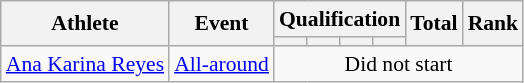<table class="wikitable" style="font-size:90%">
<tr>
<th rowspan=2>Athlete</th>
<th rowspan=2>Event</th>
<th colspan=4>Qualification</th>
<th rowspan=2>Total</th>
<th rowspan=2>Rank</th>
</tr>
<tr style="font-size:95%">
<th></th>
<th></th>
<th></th>
<th></th>
</tr>
<tr align=center>
<td align=left><a href='#'>Ana Karina Reyes⁣</a></td>
<td align=left><a href='#'>All-around</a></td>
<td colspan=6>Did not start</td>
</tr>
</table>
